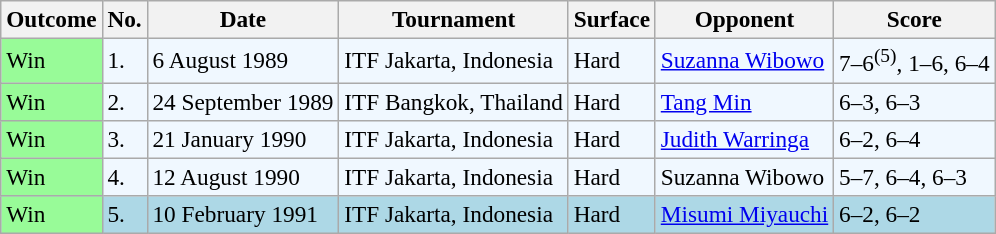<table class="sortable wikitable" style=font-size:97%>
<tr>
<th>Outcome</th>
<th>No.</th>
<th>Date</th>
<th>Tournament</th>
<th>Surface</th>
<th>Opponent</th>
<th class="unsortable">Score</th>
</tr>
<tr style="background:#f0f8ff;">
<td style="background:#98fb98;">Win</td>
<td>1.</td>
<td>6 August 1989</td>
<td>ITF Jakarta, Indonesia</td>
<td>Hard</td>
<td> <a href='#'>Suzanna Wibowo</a></td>
<td>7–6<sup>(5)</sup>, 1–6, 6–4</td>
</tr>
<tr style="background:#f0f8ff;">
<td style="background:#98fb98;">Win</td>
<td>2.</td>
<td>24 September 1989</td>
<td>ITF Bangkok, Thailand</td>
<td>Hard</td>
<td> <a href='#'>Tang Min</a></td>
<td>6–3, 6–3</td>
</tr>
<tr style="background:#f0f8ff;">
<td style="background:#98fb98;">Win</td>
<td>3.</td>
<td>21 January 1990</td>
<td>ITF Jakarta, Indonesia</td>
<td>Hard</td>
<td> <a href='#'>Judith Warringa</a></td>
<td>6–2, 6–4</td>
</tr>
<tr style="background:#f0f8ff;">
<td style="background:#98fb98;">Win</td>
<td>4.</td>
<td>12 August 1990</td>
<td>ITF Jakarta, Indonesia</td>
<td>Hard</td>
<td> Suzanna Wibowo</td>
<td>5–7, 6–4, 6–3</td>
</tr>
<tr style="background:lightblue;">
<td style="background:#98fb98;">Win</td>
<td>5.</td>
<td>10 February 1991</td>
<td>ITF Jakarta, Indonesia</td>
<td>Hard</td>
<td> <a href='#'>Misumi Miyauchi</a></td>
<td>6–2, 6–2</td>
</tr>
</table>
